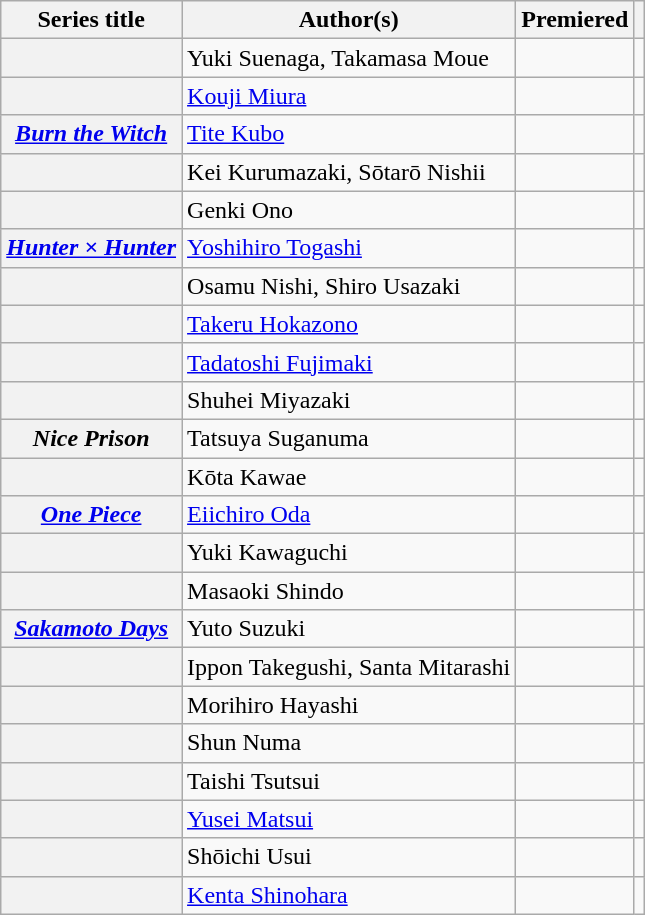<table class="wikitable plainrowheaders sortable";">
<tr>
<th scope="col">Series title</th>
<th scope="col">Author(s)</th>
<th scope="col">Premiered</th>
<th scope="col" class="unsortable"></th>
</tr>
<tr>
<th scope="row"></th>
<td>Yuki Suenaga, Takamasa Moue</td>
<td></td>
<td style="text-align:center;"></td>
</tr>
<tr>
<th scope="row"></th>
<td><a href='#'>Kouji Miura</a></td>
<td></td>
<td style="text-align:center;"></td>
</tr>
<tr>
<th scope="row"><em><a href='#'>Burn the Witch</a></em></th>
<td><a href='#'>Tite Kubo</a></td>
<td></td>
<td style="text-align:center;"></td>
</tr>
<tr>
<th scope="row"></th>
<td>Kei Kurumazaki, Sōtarō Nishii</td>
<td></td>
<td style="text-align:center;"></td>
</tr>
<tr>
<th scope="row"></th>
<td>Genki Ono</td>
<td></td>
<td style="text-align:center;"></td>
</tr>
<tr>
<th scope="row"><em><a href='#'>Hunter × Hunter</a></em></th>
<td><a href='#'>Yoshihiro Togashi</a></td>
<td></td>
<td style="text-align:center;"></td>
</tr>
<tr>
<th scope="row"></th>
<td>Osamu Nishi, Shiro Usazaki</td>
<td></td>
<td style="text-align:center;"></td>
</tr>
<tr>
<th scope="row"></th>
<td><a href='#'>Takeru Hokazono</a></td>
<td></td>
<td style="text-align:center;"></td>
</tr>
<tr>
<th scope="row"></th>
<td><a href='#'>Tadatoshi Fujimaki</a></td>
<td></td>
<td style="text-align:center;"></td>
</tr>
<tr>
<th scope="row"></th>
<td>Shuhei Miyazaki</td>
<td></td>
<td style="text-align:center;"></td>
</tr>
<tr>
<th scope="row"><em>Nice Prison</em></th>
<td>Tatsuya Suganuma</td>
<td></td>
<td style="text-align:center;"></td>
</tr>
<tr>
<th scope="row"></th>
<td>Kōta Kawae</td>
<td></td>
<td style="text-align:center;"></td>
</tr>
<tr>
<th scope="row"><em><a href='#'>One Piece</a></em></th>
<td><a href='#'>Eiichiro Oda</a></td>
<td></td>
<td style="text-align:center;"></td>
</tr>
<tr>
<th scope="row"></th>
<td>Yuki Kawaguchi</td>
<td></td>
<td style="text-align:center;"></td>
</tr>
<tr>
<th scope="row"></th>
<td>Masaoki Shindo</td>
<td></td>
<td style="text-align:center;"></td>
</tr>
<tr>
<th scope="row"><em><a href='#'>Sakamoto Days</a></em></th>
<td>Yuto Suzuki</td>
<td></td>
<td style="text-align:center;"></td>
</tr>
<tr>
<th scope="row"></th>
<td>Ippon Takegushi, Santa Mitarashi</td>
<td></td>
<td style="text-align:center;"></td>
</tr>
<tr>
<th scope="row"></th>
<td>Morihiro Hayashi</td>
<td></td>
<td style="text-align:center;"></td>
</tr>
<tr>
<th scope="row"></th>
<td>Shun Numa</td>
<td></td>
<td style="text-align:center;"></td>
</tr>
<tr>
<th scope="row"></th>
<td>Taishi Tsutsui</td>
<td></td>
<td style="text-align:center;"></td>
</tr>
<tr>
<th scope="row"></th>
<td><a href='#'>Yusei Matsui</a></td>
<td></td>
<td style="text-align:center;"></td>
</tr>
<tr>
<th scope="row"></th>
<td>Shōichi Usui</td>
<td></td>
<td style="text-align:center;"></td>
</tr>
<tr>
<th scope="row"></th>
<td><a href='#'>Kenta Shinohara</a></td>
<td></td>
<td style="text-align:center;"></td>
</tr>
</table>
